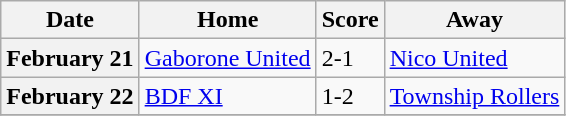<table class="wikitable sortable plainrowheaders">
<tr>
<th scope="col">Date</th>
<th scope="col">Home</th>
<th scope="col">Score</th>
<th scope="col">Away</th>
</tr>
<tr>
<th scope="row">February 21</th>
<td><a href='#'>Gaborone United</a></td>
<td>2-1</td>
<td><a href='#'>Nico United</a></td>
</tr>
<tr>
<th scope="row">February 22</th>
<td><a href='#'>BDF XI</a></td>
<td>1-2</td>
<td><a href='#'>Township Rollers</a></td>
</tr>
<tr>
</tr>
</table>
